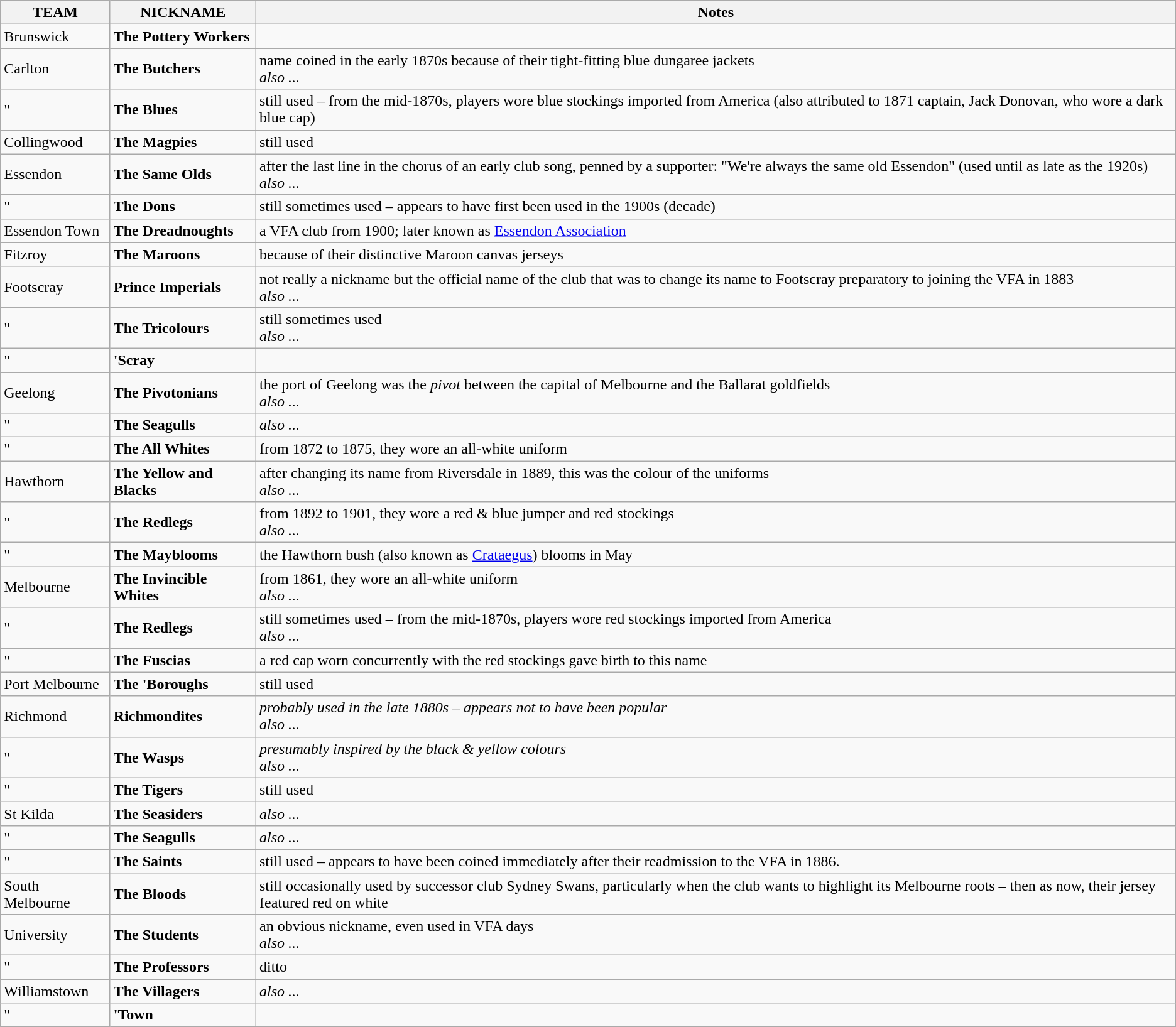<table class="wikitable">
<tr>
<th>TEAM</th>
<th>NICKNAME</th>
<th>Notes</th>
</tr>
<tr>
<td>Brunswick</td>
<td><strong>The Pottery Workers</strong></td>
<td></td>
</tr>
<tr>
<td>Carlton</td>
<td><strong>The Butchers</strong></td>
<td>name coined in the early 1870s because of their tight-fitting blue dungaree jackets<br><em>also ...</em></td>
</tr>
<tr>
<td>"</td>
<td><strong>The Blues</strong></td>
<td>still used – from the mid-1870s, players wore blue stockings imported from America (also attributed to 1871 captain, Jack Donovan, who wore a dark blue cap)</td>
</tr>
<tr>
<td>Collingwood</td>
<td><strong>The Magpies</strong></td>
<td>still used</td>
</tr>
<tr>
<td>Essendon</td>
<td><strong>The Same Olds</strong></td>
<td>after the last line in the chorus of an early club song, penned by a supporter: "We're always the same old Essendon" (used until as late as the 1920s)<br><em>also ...</em></td>
</tr>
<tr>
<td>"</td>
<td><strong>The Dons</strong></td>
<td>still sometimes used – appears to have first been used in the 1900s (decade)</td>
</tr>
<tr>
<td>Essendon Town</td>
<td><strong>The Dreadnoughts</strong></td>
<td>a VFA club from 1900; later known as <a href='#'>Essendon Association</a></td>
</tr>
<tr>
<td>Fitzroy</td>
<td><strong>The Maroons</strong></td>
<td>because of their distinctive Maroon canvas jerseys</td>
</tr>
<tr>
<td>Footscray</td>
<td><strong>Prince Imperials</strong></td>
<td>not really a nickname but the official name of the club that was to change its name to Footscray preparatory to joining the VFA in 1883<br><em>also ...</em></td>
</tr>
<tr>
<td>"</td>
<td><strong>The Tricolours</strong></td>
<td>still sometimes used<br><em>also ...</em></td>
</tr>
<tr>
<td>"</td>
<td><strong>'Scray</strong></td>
<td></td>
</tr>
<tr>
<td>Geelong</td>
<td><strong>The Pivotonians</strong></td>
<td>the port of Geelong was the <em>pivot</em> between the capital of Melbourne and the Ballarat goldfields<br><em>also ...</em></td>
</tr>
<tr>
<td>"</td>
<td><strong>The Seagulls</strong></td>
<td><em>also ...</em></td>
</tr>
<tr>
<td>"</td>
<td><strong>The All Whites</strong></td>
<td>from 1872 to 1875, they wore an all-white uniform</td>
</tr>
<tr>
<td>Hawthorn</td>
<td><strong>The Yellow and Blacks</strong></td>
<td>after changing its name from Riversdale in 1889, this was the colour of the uniforms<br><em>also ...</em></td>
</tr>
<tr>
<td>"</td>
<td><strong>The Redlegs</strong></td>
<td>from 1892 to 1901, they wore a red & blue jumper and red stockings<br><em>also ...</em></td>
</tr>
<tr>
<td>"</td>
<td><strong>The Mayblooms</strong></td>
<td>the Hawthorn bush (also known as <a href='#'>Crataegus</a>) blooms in May</td>
</tr>
<tr>
<td>Melbourne</td>
<td><strong>The Invincible Whites</strong></td>
<td>from 1861, they wore an all-white uniform<br><em>also ...</em></td>
</tr>
<tr>
<td>"</td>
<td><strong>The Redlegs</strong></td>
<td>still sometimes used – from the mid-1870s, players wore red stockings imported from America<br><em>also ...</em></td>
</tr>
<tr>
<td>"</td>
<td><strong>The Fuscias</strong></td>
<td>a red cap worn concurrently with the red stockings gave birth to this name</td>
</tr>
<tr>
<td>Port Melbourne</td>
<td><strong>The 'Boroughs</strong></td>
<td>still used</td>
</tr>
<tr>
<td>Richmond</td>
<td><strong>Richmondites</strong></td>
<td><em>probably used in the late 1880s – appears not to have been popular<br> also ...</em></td>
</tr>
<tr>
<td>"</td>
<td><strong>The Wasps</strong></td>
<td><em>presumably inspired by the black & yellow colours<br>also ...</em></td>
</tr>
<tr>
<td>"</td>
<td><strong>The Tigers</strong></td>
<td>still used</td>
</tr>
<tr>
<td>St Kilda</td>
<td><strong>The Seasiders</strong></td>
<td><em>also ...</em></td>
</tr>
<tr>
<td>"</td>
<td><strong>The Seagulls</strong></td>
<td><em>also ...</em></td>
</tr>
<tr>
<td>"</td>
<td><strong>The Saints</strong></td>
<td>still used – appears to have been coined immediately after their readmission to the VFA in 1886.</td>
</tr>
<tr>
<td>South Melbourne</td>
<td><strong>The Bloods</strong></td>
<td>still occasionally used by successor club Sydney Swans, particularly when the club wants to highlight its Melbourne roots – then as now, their jersey featured red on white</td>
</tr>
<tr>
<td>University</td>
<td><strong>The Students</strong></td>
<td>an obvious nickname, even used in VFA days<br><em>also ...</em></td>
</tr>
<tr>
<td>"</td>
<td><strong>The Professors</strong></td>
<td>ditto</td>
</tr>
<tr>
<td>Williamstown</td>
<td><strong>The Villagers</strong></td>
<td><em>also ...</em></td>
</tr>
<tr>
<td>"</td>
<td><strong>'Town</strong></td>
<td></td>
</tr>
</table>
